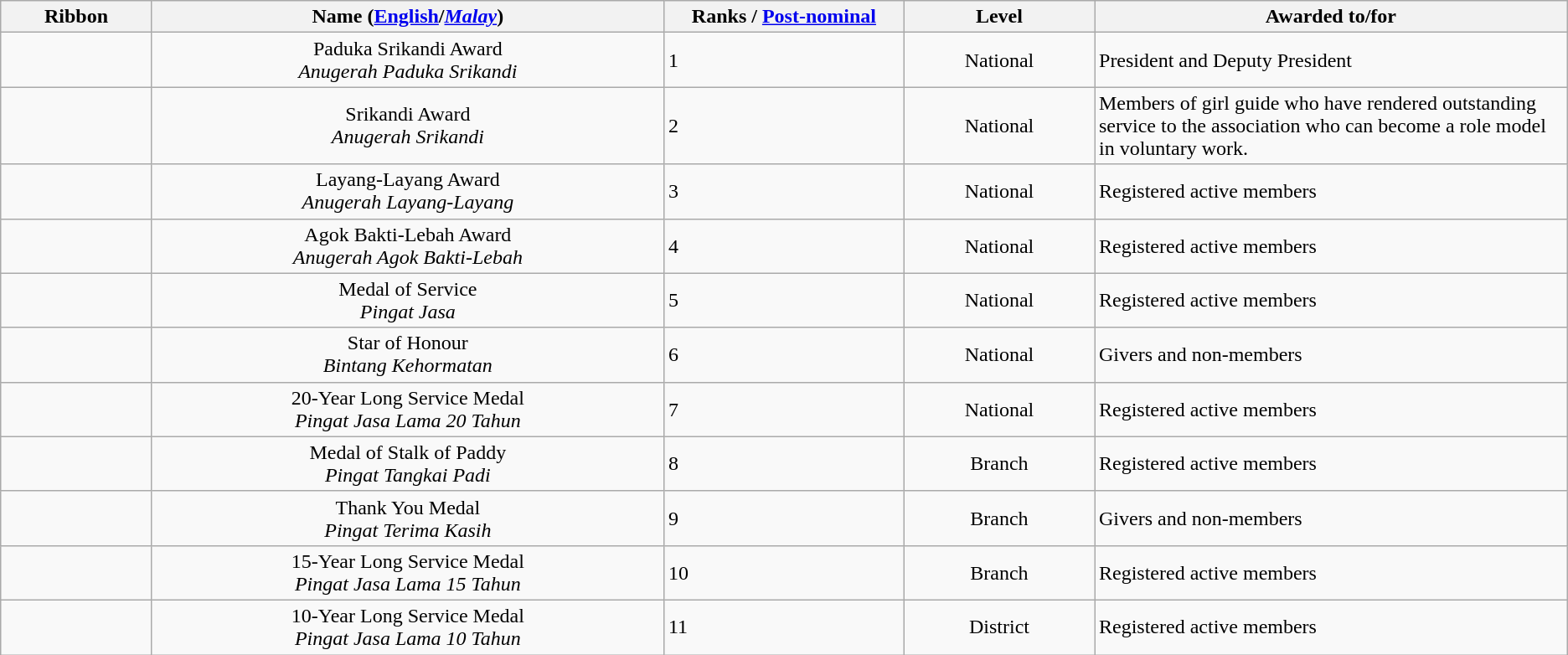<table class="wikitable">
<tr>
<th style="width:113px;">Ribbon</th>
<th style="width:25em;">Name (<a href='#'>English</a>/<a href='#'><em>Malay</em></a>)</th>
<th style="width:11.5em;">Ranks / <a href='#'>Post-nominal</a></th>
<th style="width:9em;">Level</th>
<th>Awarded to/for</th>
</tr>
<tr>
<td align=center></td>
<td align=center>Paduka Srikandi Award<br><em>Anugerah Paduka Srikandi</em></td>
<td>1</td>
<td align=center>National</td>
<td>President and Deputy President</td>
</tr>
<tr>
<td align=center></td>
<td align=center>Srikandi Award<br><em>Anugerah Srikandi</em></td>
<td>2</td>
<td align=center>National</td>
<td>Members of girl guide who have rendered outstanding service to the association who can become a role model in voluntary work.</td>
</tr>
<tr>
<td align=center></td>
<td align=center>Layang-Layang Award<br><em>Anugerah Layang-Layang</em></td>
<td>3</td>
<td align=center>National</td>
<td>Registered active members</td>
</tr>
<tr>
<td align=center></td>
<td align=center>Agok Bakti-Lebah Award<br><em>Anugerah Agok Bakti-Lebah</em></td>
<td>4</td>
<td align=center>National</td>
<td>Registered active members</td>
</tr>
<tr>
<td align=center></td>
<td align=center>Medal of Service<br><em>Pingat Jasa</em></td>
<td>5</td>
<td align=center>National</td>
<td>Registered active members</td>
</tr>
<tr>
<td align=center></td>
<td align=center>Star of Honour<br><em>Bintang Kehormatan</em></td>
<td>6</td>
<td align=center>National</td>
<td>Givers and non-members</td>
</tr>
<tr>
<td align=center></td>
<td align=center>20-Year Long Service Medal<br><em>Pingat Jasa Lama 20 Tahun</em></td>
<td>7</td>
<td align=center>National</td>
<td>Registered active members</td>
</tr>
<tr>
<td align=center></td>
<td align=center>Medal of Stalk of Paddy<br><em>Pingat Tangkai Padi</em></td>
<td>8</td>
<td align=center>Branch</td>
<td>Registered active members</td>
</tr>
<tr>
<td align=center></td>
<td align=center>Thank You Medal<br><em>Pingat Terima Kasih</em></td>
<td>9</td>
<td align=center>Branch</td>
<td>Givers and non-members</td>
</tr>
<tr>
<td align=center></td>
<td align=center>15-Year Long Service Medal<br><em>Pingat Jasa Lama 15 Tahun</em></td>
<td>10</td>
<td align=center>Branch</td>
<td>Registered active members</td>
</tr>
<tr>
<td align=center></td>
<td align=center>10-Year Long Service Medal<br><em>Pingat Jasa Lama 10 Tahun</em></td>
<td>11</td>
<td align=center>District</td>
<td>Registered active members</td>
</tr>
</table>
